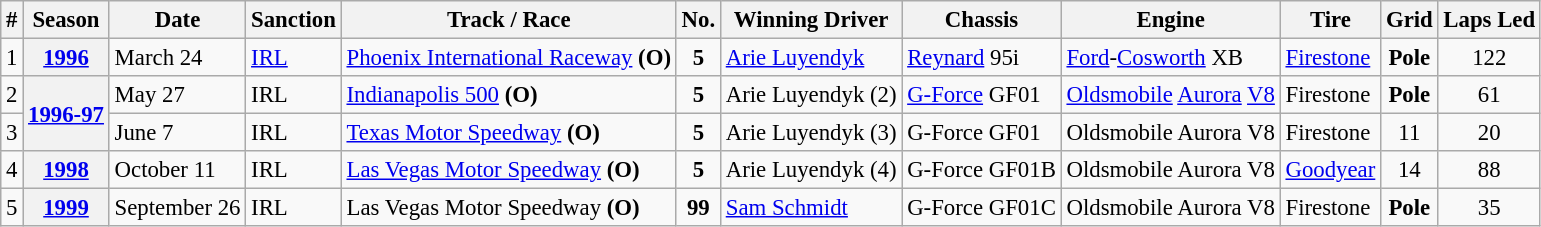<table class="wikitable" style="font-size:95%;">
<tr>
<th>#</th>
<th>Season</th>
<th>Date</th>
<th>Sanction</th>
<th>Track / Race</th>
<th>No.</th>
<th>Winning Driver</th>
<th>Chassis</th>
<th>Engine</th>
<th>Tire</th>
<th>Grid</th>
<th>Laps Led</th>
</tr>
<tr>
<td>1</td>
<th><a href='#'>1996</a></th>
<td>March 24</td>
<td><a href='#'>IRL</a></td>
<td><a href='#'>Phoenix International Raceway</a> <strong>(O)</strong></td>
<td align=center><strong>5</strong></td>
<td align="left"> <a href='#'>Arie Luyendyk</a></td>
<td><a href='#'>Reynard</a> 95i</td>
<td><a href='#'>Ford</a>-<a href='#'>Cosworth</a> XB</td>
<td><a href='#'>Firestone</a></td>
<td align=center><strong>Pole</strong></td>
<td align=center>122</td>
</tr>
<tr>
<td>2</td>
<th rowspan=2><a href='#'>1996-97</a></th>
<td>May 27</td>
<td>IRL</td>
<td><a href='#'>Indianapolis 500</a> <strong>(O)</strong></td>
<td align=center><strong>5</strong></td>
<td align="left"> Arie Luyendyk (2)</td>
<td><a href='#'>G-Force</a> GF01</td>
<td><a href='#'>Oldsmobile</a> <a href='#'>Aurora</a> <a href='#'>V8</a></td>
<td>Firestone</td>
<td align=center><strong>Pole</strong></td>
<td align=center>61</td>
</tr>
<tr>
<td>3</td>
<td>June 7</td>
<td>IRL</td>
<td><a href='#'>Texas Motor Speedway</a> <strong>(O)</strong></td>
<td align=center><strong>5</strong></td>
<td align="left"> Arie Luyendyk (3)</td>
<td>G-Force GF01</td>
<td>Oldsmobile Aurora V8</td>
<td>Firestone</td>
<td align=center>11</td>
<td align=center>20</td>
</tr>
<tr>
<td>4</td>
<th><a href='#'>1998</a></th>
<td>October 11</td>
<td>IRL</td>
<td><a href='#'>Las Vegas Motor Speedway</a> <strong>(O)</strong></td>
<td align=center><strong>5</strong></td>
<td align="left"> Arie Luyendyk (4)</td>
<td>G-Force GF01B</td>
<td>Oldsmobile Aurora V8</td>
<td><a href='#'>Goodyear</a></td>
<td align=center>14</td>
<td align=center>88</td>
</tr>
<tr>
<td>5</td>
<th><a href='#'>1999</a></th>
<td>September 26</td>
<td>IRL</td>
<td>Las Vegas Motor Speedway <strong>(O)</strong></td>
<td align="center"><strong>99</strong></td>
<td align="left"> <a href='#'>Sam Schmidt</a></td>
<td>G-Force GF01C</td>
<td>Oldsmobile Aurora V8</td>
<td>Firestone</td>
<td align=center><strong>Pole</strong></td>
<td align=center>35</td>
</tr>
</table>
